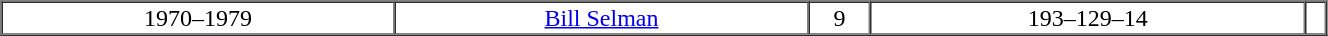<table cellpadding="1" border="1" cellspacing="0" width="70%">
<tr align="center">
<td>1970–1979</td>
<td><a href='#'>Bill Selman</a></td>
<td>9</td>
<td>193–129–14</td>
<td></td>
</tr>
<tr align="center">
</tr>
<tr align=center>
</tr>
</table>
